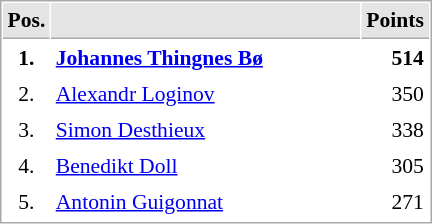<table cellspacing="1" cellpadding="3" style="border:1px solid #AAAAAA;font-size:90%">
<tr bgcolor="#E4E4E4">
<th style="border-bottom:1px solid #AAAAAA" width=10>Pos.</th>
<th style="border-bottom:1px solid #AAAAAA" width=200></th>
<th style="border-bottom:1px solid #AAAAAA" width=20>Points</th>
</tr>
<tr>
<td align="center"><strong>1.</strong></td>
<td> <strong><a href='#'>Johannes Thingnes Bø</a></strong></td>
<td align="right"><strong>514</strong></td>
</tr>
<tr>
<td align="center">2.</td>
<td> <a href='#'>Alexandr Loginov</a></td>
<td align="right">350</td>
</tr>
<tr>
<td align="center">3.</td>
<td> <a href='#'>Simon Desthieux</a></td>
<td align="right">338</td>
</tr>
<tr>
<td align="center">4.</td>
<td> <a href='#'>Benedikt Doll</a></td>
<td align="right">305</td>
</tr>
<tr>
<td align="center">5.</td>
<td> <a href='#'>Antonin Guigonnat</a></td>
<td align="right">271</td>
</tr>
<tr>
</tr>
</table>
